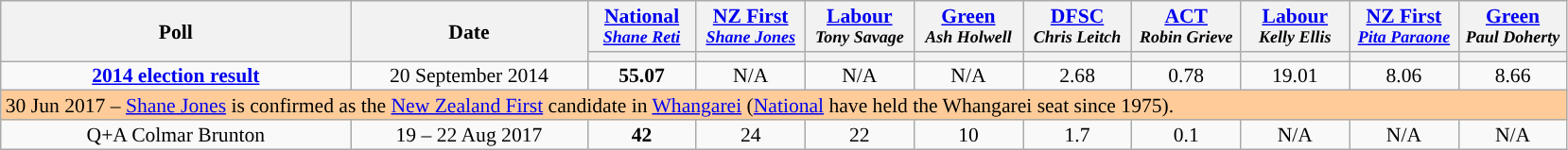<table class="wikitable" style="font-size:90%; line-height:14px; text-align:center">
<tr>
<th style="width:240px;" rowspan="2">Poll</th>
<th style="width:160px;" rowspan="2">Date </th>
<th style="width:70px;" r bgcolor=><a href='#'>National</a><br><small><em><a href='#'>Shane Reti</a></em></small></th>
<th style="width:70px;" r bgcolor=><a href='#'>NZ First</a><br><small><em><a href='#'>Shane Jones</a></em></small></th>
<th style="width:70px;" r bgcolor=><a href='#'>Labour</a><br><small><em>Tony Savage</em></small></th>
<th style="width:70px;" r bgcolor=><a href='#'>Green</a><br><small><em>Ash Holwell</em></small></th>
<th style="width:70px;" r bgcolor=><a href='#'>DFSC</a><br><small><em>Chris Leitch</em></small></th>
<th style="width:70px;" r bgcolor=><a href='#'>ACT</a><br><small><em>Robin Grieve</em></small></th>
<th style="width:70px;" r bgcolor=><a href='#'>Labour</a><br><small><em>Kelly Ellis</em></small></th>
<th style="width:70px;" r bgcolor=><a href='#'>NZ First</a><br><small><em><a href='#'>Pita Paraone</a></em></small></th>
<th style="width:70px;" r bgcolor=><a href='#'>Green</a><br><small><em>Paul Doherty</em></small></th>
</tr>
<tr>
<th class="unsortable" style="color:inherit;background:"></th>
<th class="unsortable" style="color:inherit;background:"></th>
<th class="unsortable" style="color:inherit;background:"></th>
<th class="unsortable" style="color:inherit;background:"></th>
<th class="unsortable" style="color:inherit;background:"></th>
<th class="unsortable" style="color:inherit;background:"></th>
<th class="unsortable" style="color:inherit;background:"></th>
<th class="unsortable" style="color:inherit;background:"></th>
<th class="unsortable" style="color:inherit;background:"></th>
</tr>
<tr>
<td><strong><a href='#'>2014 election result</a></strong></td>
<td>20 September 2014</td>
<td><strong>55.07</strong></td>
<td>N/A</td>
<td>N/A</td>
<td>N/A</td>
<td>2.68</td>
<td>0.78</td>
<td>19.01</td>
<td>8.06</td>
<td>8.66</td>
</tr>
<tr>
<td colspan="12" style="background:#fc9;text-align:left;">30 Jun 2017 – <a href='#'>Shane Jones</a> is confirmed as the <a href='#'>New Zealand First</a> candidate in <a href='#'>Whangarei</a> (<a href='#'>National</a> have held the Whangarei seat since 1975).</td>
</tr>
<tr>
<td>Q+A Colmar Brunton</td>
<td>19 – 22 Aug 2017</td>
<td><strong>42</strong></td>
<td>24</td>
<td>22</td>
<td>10</td>
<td>1.7</td>
<td>0.1</td>
<td>N/A</td>
<td>N/A</td>
<td>N/A</td>
</tr>
</table>
